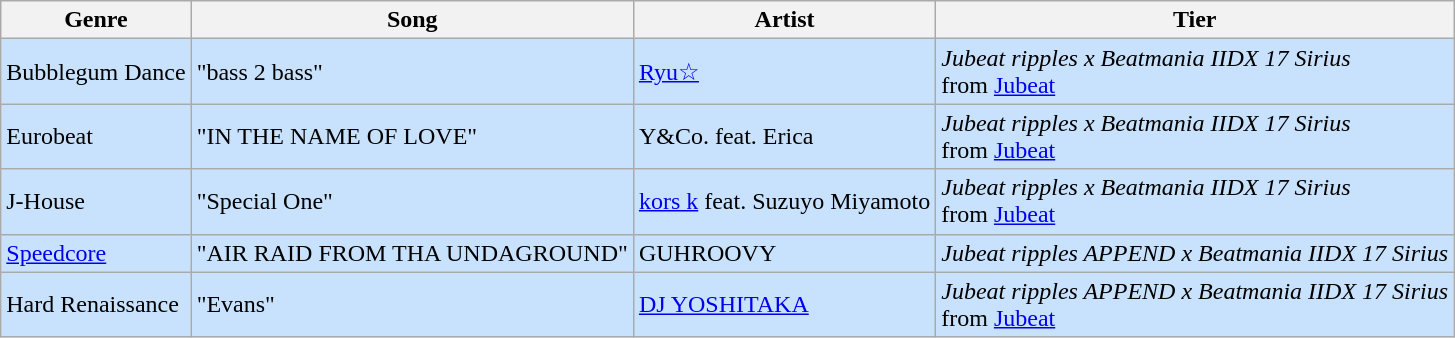<table class="wikitable sortable">
<tr>
<th>Genre</th>
<th>Song</th>
<th>Artist</th>
<th>Tier</th>
</tr>
<tr style="background:#C8E2FD;">
<td>Bubblegum Dance</td>
<td>"bass 2 bass"</td>
<td><a href='#'>Ryu☆</a></td>
<td><em>Jubeat ripples x Beatmania IIDX 17 Sirius</em><br>from <a href='#'>Jubeat</a></td>
</tr>
<tr style="background:#C8E2FD;">
<td>Eurobeat</td>
<td>"IN THE NAME OF LOVE"</td>
<td>Y&Co. feat. Erica</td>
<td><em>Jubeat ripples x Beatmania IIDX 17 Sirius</em><br>from <a href='#'>Jubeat</a></td>
</tr>
<tr style="background:#C8E2FD;">
<td>J-House</td>
<td>"Special One"</td>
<td><a href='#'>kors k</a> feat. Suzuyo Miyamoto</td>
<td><em>Jubeat ripples x Beatmania IIDX 17 Sirius</em><br>from <a href='#'>Jubeat</a></td>
</tr>
<tr style="background:#C8E2FD;">
<td><a href='#'>Speedcore</a></td>
<td>"AIR RAID FROM THA UNDAGROUND"</td>
<td>GUHROOVY</td>
<td><em>Jubeat ripples APPEND x Beatmania IIDX 17 Sirius</em></td>
</tr>
<tr style="background:#C8E2FD;">
<td>Hard Renaissance</td>
<td>"Evans"</td>
<td><a href='#'>DJ YOSHITAKA</a></td>
<td><em>Jubeat ripples APPEND x Beatmania IIDX 17 Sirius</em><br>from <a href='#'>Jubeat</a></td>
</tr>
</table>
